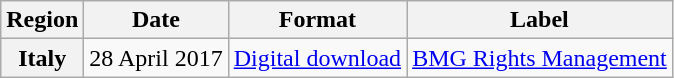<table class="wikitable plainrowheaders" style="text-align:center">
<tr>
<th>Region</th>
<th>Date</th>
<th>Format</th>
<th>Label</th>
</tr>
<tr>
<th scope="row">Italy</th>
<td>28 April 2017</td>
<td><a href='#'>Digital download</a></td>
<td><a href='#'>BMG Rights Management</a></td>
</tr>
</table>
